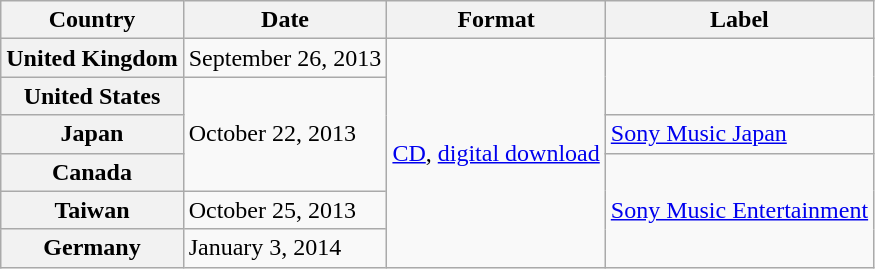<table class="wikitable plainrowheaders">
<tr>
<th scope="col">Country</th>
<th scope="col">Date</th>
<th scope="col">Format</th>
<th scope="col">Label</th>
</tr>
<tr>
<th scope="row">United Kingdom</th>
<td>September 26, 2013</td>
<td rowspan="6"><a href='#'>CD</a>, <a href='#'>digital download</a></td>
<td rowspan="2"></td>
</tr>
<tr>
<th scope="row">United States</th>
<td rowspan="3">October 22, 2013</td>
</tr>
<tr>
<th scope="row">Japan</th>
<td><a href='#'>Sony Music Japan</a></td>
</tr>
<tr>
<th scope="row">Canada</th>
<td rowspan="3"><a href='#'>Sony Music Entertainment</a></td>
</tr>
<tr>
<th scope="row">Taiwan</th>
<td>October 25, 2013</td>
</tr>
<tr>
<th scope="row">Germany</th>
<td>January 3, 2014</td>
</tr>
</table>
